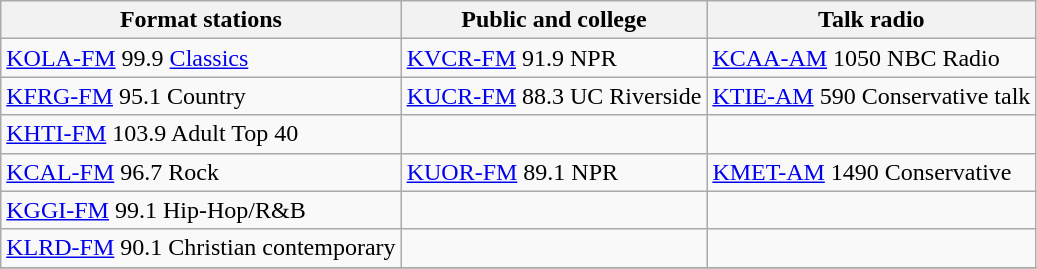<table class="wikitable">
<tr>
<th>Format stations</th>
<th>Public and college</th>
<th>Talk radio</th>
</tr>
<tr>
<td><a href='#'>KOLA-FM</a> 99.9 <a href='#'>Classics</a></td>
<td><a href='#'>KVCR-FM</a> 91.9 NPR</td>
<td><a href='#'>KCAA-AM</a> 1050 NBC Radio</td>
</tr>
<tr>
<td><a href='#'>KFRG-FM</a> 95.1 Country</td>
<td><a href='#'>KUCR-FM</a> 88.3 UC Riverside</td>
<td><a href='#'>KTIE-AM</a> 590 Conservative talk</td>
</tr>
<tr>
<td><a href='#'>KHTI-FM</a> 103.9 Adult Top 40</td>
<td></td>
<td></td>
</tr>
<tr>
<td><a href='#'>KCAL-FM</a> 96.7 Rock</td>
<td><a href='#'>KUOR-FM</a> 89.1 NPR</td>
<td><a href='#'>KMET-AM</a> 1490 Conservative</td>
</tr>
<tr>
<td><a href='#'>KGGI-FM</a> 99.1 Hip-Hop/R&B</td>
<td></td>
<td></td>
</tr>
<tr>
<td><a href='#'>KLRD-FM</a> 90.1 Christian contemporary</td>
<td></td>
<td></td>
</tr>
<tr>
</tr>
</table>
